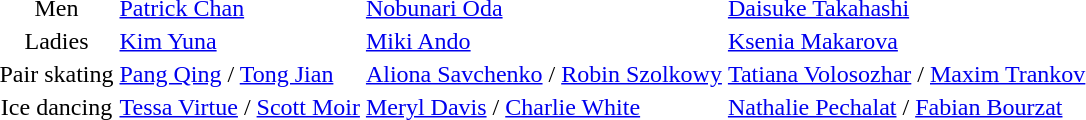<table>
<tr>
<td align="center">Men</td>
<td> <a href='#'>Patrick Chan</a></td>
<td> <a href='#'>Nobunari Oda</a></td>
<td> <a href='#'>Daisuke Takahashi</a></td>
</tr>
<tr>
<td align="center">Ladies</td>
<td> <a href='#'>Kim Yuna</a></td>
<td> <a href='#'>Miki Ando</a></td>
<td> <a href='#'>Ksenia Makarova</a></td>
</tr>
<tr>
<td align="center">Pair skating</td>
<td> <a href='#'>Pang Qing</a> / <a href='#'>Tong Jian</a></td>
<td> <a href='#'>Aliona Savchenko</a> / <a href='#'>Robin Szolkowy</a></td>
<td> <a href='#'>Tatiana Volosozhar</a> / <a href='#'>Maxim Trankov</a></td>
</tr>
<tr>
<td align="center">Ice dancing</td>
<td> <a href='#'>Tessa Virtue</a> / <a href='#'>Scott Moir</a></td>
<td> <a href='#'>Meryl Davis</a> / <a href='#'>Charlie White</a></td>
<td> <a href='#'>Nathalie Pechalat</a> / <a href='#'>Fabian Bourzat</a></td>
</tr>
</table>
